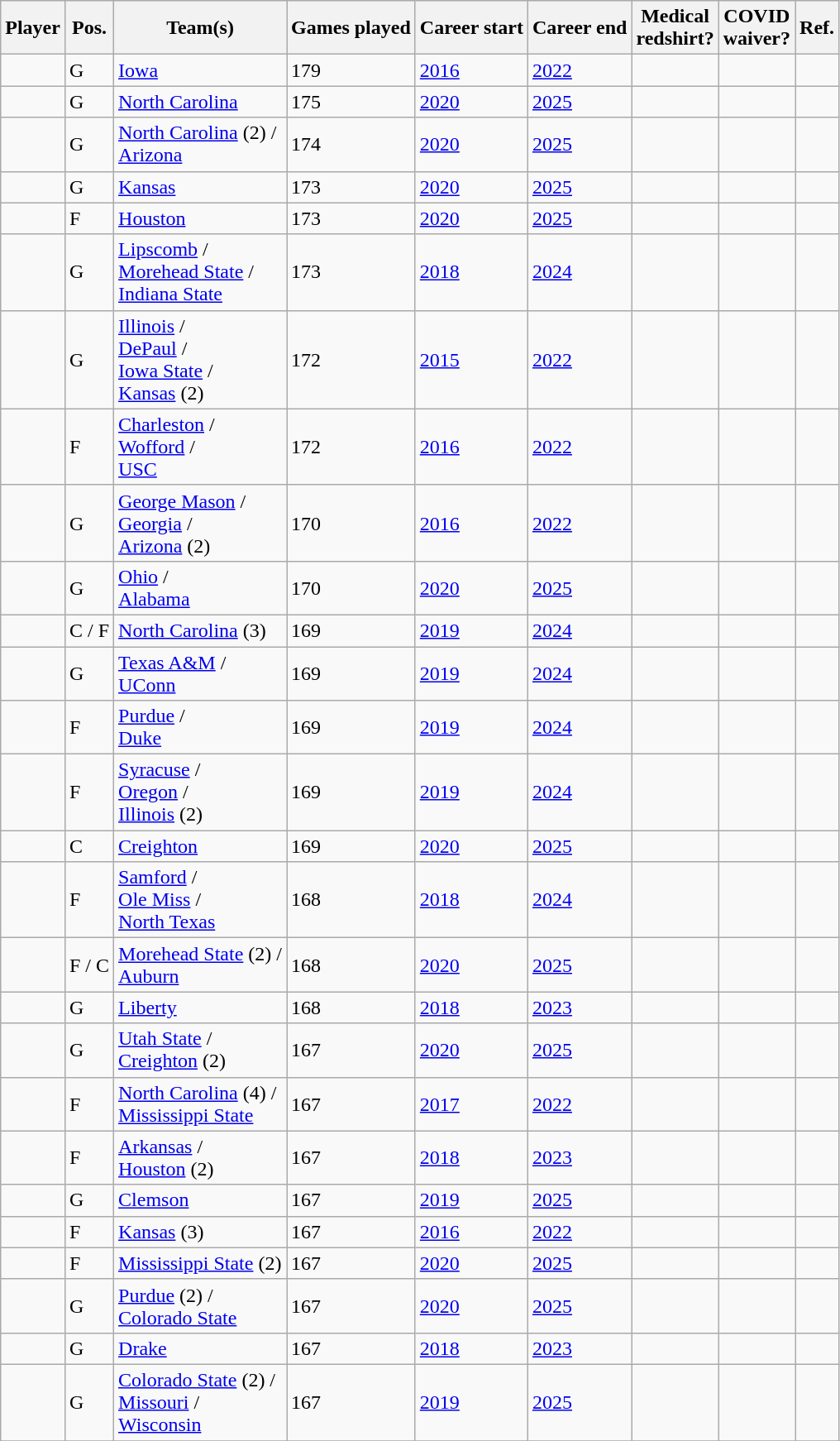<table class="wikitable sortable">
<tr>
<th>Player</th>
<th>Pos.</th>
<th>Team(s)</th>
<th>Games played</th>
<th>Career start</th>
<th>Career end</th>
<th>Medical<br>redshirt?</th>
<th>COVID<br>waiver?</th>
<th class="unsortable">Ref.</th>
</tr>
<tr>
<td></td>
<td>G</td>
<td><a href='#'>Iowa</a></td>
<td>179</td>
<td><a href='#'>2016</a></td>
<td><a href='#'>2022</a></td>
<td></td>
<td></td>
<td align=center></td>
</tr>
<tr>
<td></td>
<td>G</td>
<td><a href='#'>North Carolina</a></td>
<td>175</td>
<td><a href='#'>2020</a></td>
<td><a href='#'>2025</a></td>
<td></td>
<td></td>
<td align=center></td>
</tr>
<tr>
<td></td>
<td>G</td>
<td><a href='#'>North Carolina</a> (2) /<br><a href='#'>Arizona</a></td>
<td>174</td>
<td><a href='#'>2020</a></td>
<td><a href='#'>2025</a></td>
<td></td>
<td></td>
<td align=center></td>
</tr>
<tr>
<td></td>
<td>G</td>
<td><a href='#'>Kansas</a></td>
<td>173</td>
<td><a href='#'>2020</a></td>
<td><a href='#'>2025</a></td>
<td></td>
<td></td>
<td align=center></td>
</tr>
<tr>
<td></td>
<td>F</td>
<td><a href='#'>Houston</a></td>
<td>173</td>
<td><a href='#'>2020</a></td>
<td><a href='#'>2025</a></td>
<td></td>
<td></td>
<td align=center></td>
</tr>
<tr>
<td></td>
<td>G</td>
<td><a href='#'>Lipscomb</a> /<br><a href='#'>Morehead State</a> /<br><a href='#'>Indiana State</a></td>
<td>173</td>
<td><a href='#'>2018</a></td>
<td><a href='#'>2024</a></td>
<td></td>
<td></td>
<td align=center></td>
</tr>
<tr>
<td></td>
<td>G</td>
<td><a href='#'>Illinois</a> /<br><a href='#'>DePaul</a> /<br><a href='#'>Iowa State</a> /<br><a href='#'>Kansas</a> (2)</td>
<td>172</td>
<td><a href='#'>2015</a></td>
<td><a href='#'>2022</a></td>
<td></td>
<td></td>
<td align=center></td>
</tr>
<tr>
<td></td>
<td>F</td>
<td><a href='#'>Charleston</a> /<br><a href='#'>Wofford</a> /<br><a href='#'>USC</a></td>
<td>172</td>
<td><a href='#'>2016</a></td>
<td><a href='#'>2022</a></td>
<td></td>
<td></td>
<td align=center></td>
</tr>
<tr>
<td></td>
<td>G</td>
<td><a href='#'>George Mason</a> /<br><a href='#'>Georgia</a> /<br><a href='#'>Arizona</a> (2)</td>
<td>170</td>
<td><a href='#'>2016</a></td>
<td><a href='#'>2022</a></td>
<td></td>
<td></td>
<td align=center></td>
</tr>
<tr>
<td></td>
<td>G</td>
<td><a href='#'>Ohio</a> /<br><a href='#'>Alabama</a></td>
<td>170</td>
<td><a href='#'>2020</a></td>
<td><a href='#'>2025</a></td>
<td></td>
<td></td>
<td align=center></td>
</tr>
<tr>
<td></td>
<td>C / F</td>
<td><a href='#'>North Carolina</a> (3)</td>
<td>169</td>
<td><a href='#'>2019</a></td>
<td><a href='#'>2024</a></td>
<td></td>
<td></td>
<td align=center></td>
</tr>
<tr>
<td></td>
<td>G</td>
<td><a href='#'>Texas A&M</a> /<br><a href='#'>UConn</a></td>
<td>169</td>
<td><a href='#'>2019</a></td>
<td><a href='#'>2024</a></td>
<td></td>
<td></td>
<td align=center></td>
</tr>
<tr>
<td></td>
<td>F</td>
<td><a href='#'>Purdue</a> /<br><a href='#'>Duke</a></td>
<td>169</td>
<td><a href='#'>2019</a></td>
<td><a href='#'>2024</a></td>
<td></td>
<td></td>
<td align=center></td>
</tr>
<tr>
<td></td>
<td>F</td>
<td><a href='#'>Syracuse</a> /<br><a href='#'>Oregon</a> /<br><a href='#'>Illinois</a> (2)</td>
<td>169</td>
<td><a href='#'>2019</a></td>
<td><a href='#'>2024</a></td>
<td></td>
<td></td>
<td align=center></td>
</tr>
<tr>
<td></td>
<td>C</td>
<td><a href='#'>Creighton</a></td>
<td>169</td>
<td><a href='#'>2020</a></td>
<td><a href='#'>2025</a></td>
<td></td>
<td></td>
<td align=center></td>
</tr>
<tr>
<td></td>
<td>F</td>
<td><a href='#'>Samford</a> /<br><a href='#'>Ole Miss</a> /<br><a href='#'>North Texas</a></td>
<td>168</td>
<td><a href='#'>2018</a></td>
<td><a href='#'>2024</a></td>
<td></td>
<td></td>
<td align=center></td>
</tr>
<tr>
<td></td>
<td>F / C</td>
<td><a href='#'>Morehead State</a> (2) /<br><a href='#'>Auburn</a></td>
<td>168</td>
<td><a href='#'>2020</a></td>
<td><a href='#'>2025</a></td>
<td></td>
<td></td>
<td align=center></td>
</tr>
<tr>
<td></td>
<td>G</td>
<td><a href='#'>Liberty</a></td>
<td>168</td>
<td><a href='#'>2018</a></td>
<td><a href='#'>2023</a></td>
<td></td>
<td></td>
<td align=center></td>
</tr>
<tr>
<td></td>
<td>G</td>
<td><a href='#'>Utah State</a> /<br><a href='#'>Creighton</a> (2)</td>
<td>167</td>
<td><a href='#'>2020</a></td>
<td><a href='#'>2025</a></td>
<td></td>
<td></td>
<td align=center></td>
</tr>
<tr>
<td></td>
<td>F</td>
<td><a href='#'>North Carolina</a> (4) /<br><a href='#'>Mississippi State</a></td>
<td>167</td>
<td><a href='#'>2017</a></td>
<td><a href='#'>2022</a></td>
<td></td>
<td></td>
<td align=center></td>
</tr>
<tr>
<td></td>
<td>F</td>
<td><a href='#'>Arkansas</a> /<br><a href='#'>Houston</a> (2)</td>
<td>167</td>
<td><a href='#'>2018</a></td>
<td><a href='#'>2023</a></td>
<td></td>
<td></td>
<td align=center></td>
</tr>
<tr>
<td></td>
<td>G</td>
<td><a href='#'>Clemson</a></td>
<td>167</td>
<td><a href='#'>2019</a></td>
<td><a href='#'>2025</a></td>
<td></td>
<td></td>
<td align=center></td>
</tr>
<tr>
<td></td>
<td>F</td>
<td><a href='#'>Kansas</a> (3)</td>
<td>167</td>
<td><a href='#'>2016</a></td>
<td><a href='#'>2022</a></td>
<td></td>
<td></td>
<td align=center></td>
</tr>
<tr>
<td></td>
<td>F</td>
<td><a href='#'>Mississippi State</a> (2)</td>
<td>167</td>
<td><a href='#'>2020</a></td>
<td><a href='#'>2025</a></td>
<td></td>
<td></td>
<td align=center></td>
</tr>
<tr>
<td></td>
<td>G</td>
<td><a href='#'>Purdue</a> (2) /<br><a href='#'>Colorado State</a></td>
<td>167</td>
<td><a href='#'>2020</a></td>
<td><a href='#'>2025</a></td>
<td></td>
<td></td>
<td align=center></td>
</tr>
<tr>
<td></td>
<td>G</td>
<td><a href='#'>Drake</a></td>
<td>167</td>
<td><a href='#'>2018</a></td>
<td><a href='#'>2023</a></td>
<td></td>
<td></td>
<td align=center></td>
</tr>
<tr>
<td></td>
<td>G</td>
<td><a href='#'>Colorado State</a> (2) /<br><a href='#'>Missouri</a> /<br><a href='#'>Wisconsin</a></td>
<td>167</td>
<td><a href='#'>2019</a></td>
<td><a href='#'>2025</a></td>
<td></td>
<td></td>
<td align=center></td>
</tr>
<tr>
</tr>
</table>
